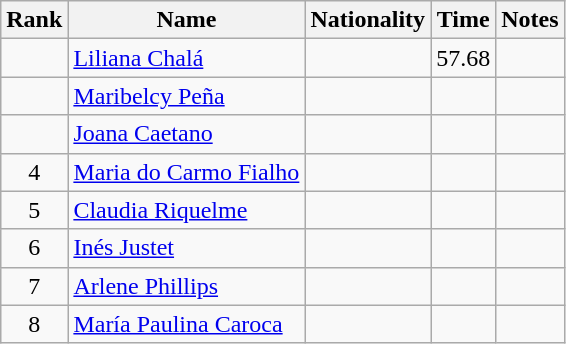<table class="wikitable sortable" style="text-align:center">
<tr>
<th>Rank</th>
<th>Name</th>
<th>Nationality</th>
<th>Time</th>
<th>Notes</th>
</tr>
<tr>
<td></td>
<td align=left><a href='#'>Liliana Chalá</a></td>
<td align=left></td>
<td>57.68</td>
<td></td>
</tr>
<tr>
<td></td>
<td align=left><a href='#'>Maribelcy Peña</a></td>
<td align=left></td>
<td></td>
<td></td>
</tr>
<tr>
<td></td>
<td align=left><a href='#'>Joana Caetano</a></td>
<td align=left></td>
<td></td>
<td></td>
</tr>
<tr>
<td>4</td>
<td align=left><a href='#'>Maria do Carmo Fialho</a></td>
<td align=left></td>
<td></td>
<td></td>
</tr>
<tr>
<td>5</td>
<td align=left><a href='#'>Claudia Riquelme</a></td>
<td align=left></td>
<td></td>
<td></td>
</tr>
<tr>
<td>6</td>
<td align=left><a href='#'>Inés Justet</a></td>
<td align=left></td>
<td></td>
<td></td>
</tr>
<tr>
<td>7</td>
<td align=left><a href='#'>Arlene Phillips</a></td>
<td align=left></td>
<td></td>
<td></td>
</tr>
<tr>
<td>8</td>
<td align=left><a href='#'>María Paulina Caroca</a></td>
<td align=left></td>
<td></td>
<td></td>
</tr>
</table>
